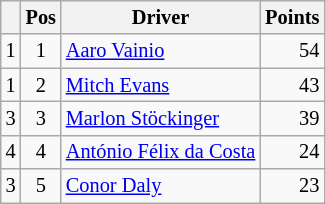<table class="wikitable" style="font-size: 85%;">
<tr>
<th></th>
<th>Pos</th>
<th>Driver</th>
<th>Points</th>
</tr>
<tr>
<td align="left"> 1</td>
<td align="center">1</td>
<td> <a href='#'>Aaro Vainio</a></td>
<td align="right">54</td>
</tr>
<tr>
<td align="left"> 1</td>
<td align="center">2</td>
<td> <a href='#'>Mitch Evans</a></td>
<td align="right">43</td>
</tr>
<tr>
<td align="left"> 3</td>
<td align="center">3</td>
<td> <a href='#'>Marlon Stöckinger</a></td>
<td align="right">39</td>
</tr>
<tr>
<td align="left"> 4</td>
<td align="center">4</td>
<td> <a href='#'>António Félix da Costa</a></td>
<td align="right">24</td>
</tr>
<tr>
<td align="left"> 3</td>
<td align="center">5</td>
<td> <a href='#'>Conor Daly</a></td>
<td align="right">23</td>
</tr>
</table>
